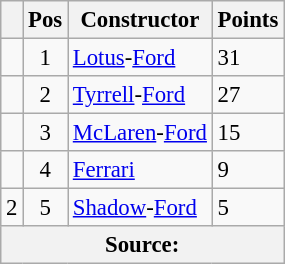<table class="wikitable" style="font-size: 95%;">
<tr>
<th></th>
<th>Pos</th>
<th>Constructor</th>
<th>Points</th>
</tr>
<tr>
<td align="left"></td>
<td align="center">1</td>
<td> <a href='#'>Lotus</a>-<a href='#'>Ford</a></td>
<td align="left">31</td>
</tr>
<tr>
<td align="left"></td>
<td align="center">2</td>
<td> <a href='#'>Tyrrell</a>-<a href='#'>Ford</a></td>
<td align="left">27</td>
</tr>
<tr>
<td align="left"></td>
<td align="center">3</td>
<td> <a href='#'>McLaren</a>-<a href='#'>Ford</a></td>
<td align="left">15</td>
</tr>
<tr>
<td align="left"></td>
<td align="center">4</td>
<td> <a href='#'>Ferrari</a></td>
<td align="left">9</td>
</tr>
<tr>
<td align="left"> 2</td>
<td align="center">5</td>
<td> <a href='#'>Shadow</a>-<a href='#'>Ford</a></td>
<td align="left">5</td>
</tr>
<tr>
<th colspan=4>Source:</th>
</tr>
</table>
